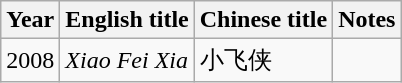<table class="wikitable sortable">
<tr>
<th>Year</th>
<th>English title</th>
<th>Chinese title</th>
<th>Notes</th>
</tr>
<tr>
<td>2008</td>
<td><em>Xiao Fei Xia</em></td>
<td>小飞侠</td>
<td></td>
</tr>
</table>
